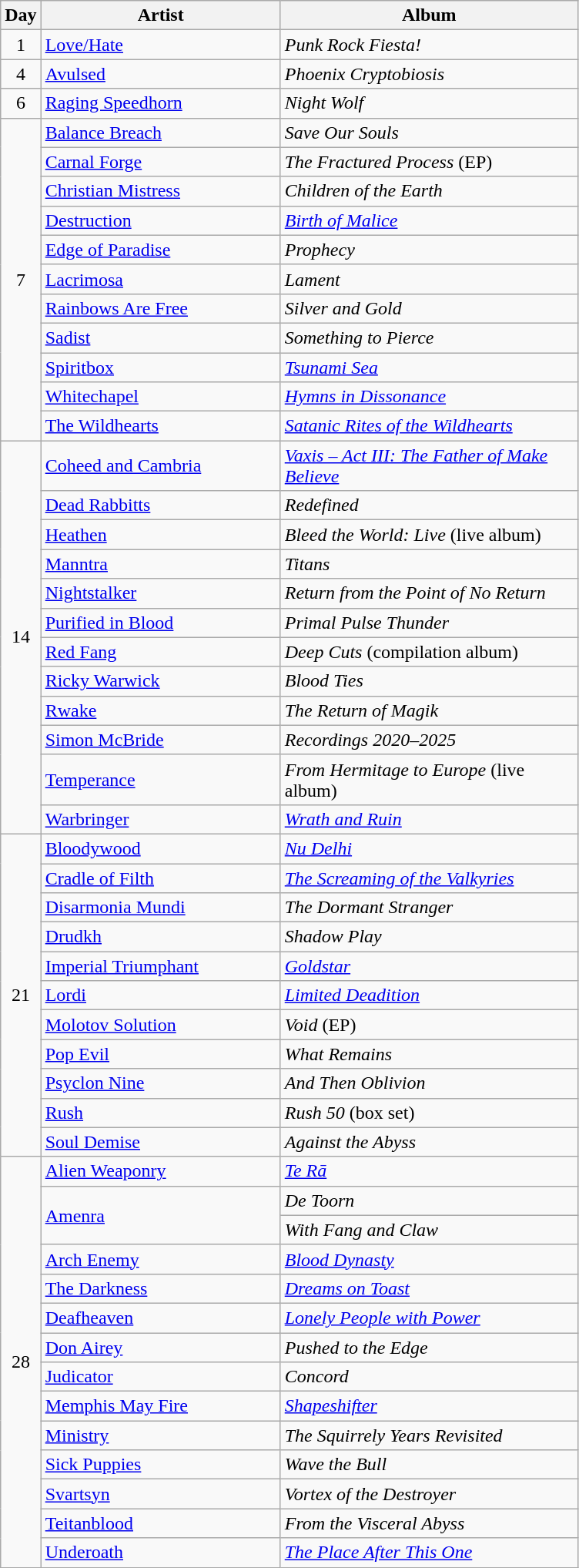<table class="wikitable" id="table_March">
<tr>
<th style="width:20px;">Day</th>
<th style="width:200px;">Artist</th>
<th style="width:250px;">Album</th>
</tr>
<tr>
<td style="text-align:center;" rowspan="1">1</td>
<td><a href='#'>Love/Hate</a></td>
<td><em>Punk Rock Fiesta!</em></td>
</tr>
<tr>
<td style="text-align:center;" rowspan="1">4</td>
<td><a href='#'>Avulsed</a></td>
<td><em>Phoenix Cryptobiosis</em></td>
</tr>
<tr>
<td style="text-align:center;" rowspan="1">6</td>
<td><a href='#'>Raging Speedhorn</a></td>
<td><em>Night Wolf</em></td>
</tr>
<tr>
<td style="text-align:center;" rowspan="11">7</td>
<td><a href='#'>Balance Breach</a></td>
<td><em>Save Our Souls</em></td>
</tr>
<tr>
<td><a href='#'>Carnal Forge</a></td>
<td><em>The Fractured Process</em> (EP)</td>
</tr>
<tr>
<td><a href='#'>Christian Mistress</a></td>
<td><em>Children of the Earth</em></td>
</tr>
<tr>
<td><a href='#'>Destruction</a></td>
<td><em><a href='#'>Birth of Malice</a></em></td>
</tr>
<tr>
<td><a href='#'>Edge of Paradise</a></td>
<td><em>Prophecy</em></td>
</tr>
<tr>
<td><a href='#'>Lacrimosa</a></td>
<td><em>Lament</em></td>
</tr>
<tr>
<td><a href='#'>Rainbows Are Free</a></td>
<td><em>Silver and Gold</em></td>
</tr>
<tr>
<td><a href='#'>Sadist</a></td>
<td><em>Something to Pierce</em></td>
</tr>
<tr>
<td><a href='#'>Spiritbox</a></td>
<td><em><a href='#'>Tsunami Sea</a></em></td>
</tr>
<tr>
<td><a href='#'>Whitechapel</a></td>
<td><em><a href='#'>Hymns in Dissonance</a></em></td>
</tr>
<tr>
<td><a href='#'>The Wildhearts</a></td>
<td><em><a href='#'>Satanic Rites of the Wildhearts</a></em></td>
</tr>
<tr>
<td style="text-align:center;" rowspan="12">14</td>
<td><a href='#'>Coheed and Cambria</a></td>
<td><em><a href='#'>Vaxis – Act III: The Father of Make Believe</a></em></td>
</tr>
<tr>
<td><a href='#'>Dead Rabbitts</a></td>
<td><em>Redefined</em></td>
</tr>
<tr>
<td><a href='#'>Heathen</a></td>
<td><em>Bleed the World: Live</em> (live album)</td>
</tr>
<tr>
<td><a href='#'>Manntra</a></td>
<td><em>Titans</em></td>
</tr>
<tr>
<td><a href='#'>Nightstalker</a></td>
<td><em>Return from the Point of No Return</em></td>
</tr>
<tr>
<td><a href='#'>Purified in Blood</a></td>
<td><em>Primal Pulse Thunder</em></td>
</tr>
<tr>
<td><a href='#'>Red Fang</a></td>
<td><em>Deep Cuts</em> (compilation album)</td>
</tr>
<tr>
<td><a href='#'>Ricky Warwick</a></td>
<td><em>Blood Ties</em></td>
</tr>
<tr>
<td><a href='#'>Rwake</a></td>
<td><em>The Return of Magik</em></td>
</tr>
<tr>
<td><a href='#'>Simon McBride</a></td>
<td><em>Recordings 2020–2025</em></td>
</tr>
<tr>
<td><a href='#'>Temperance</a></td>
<td><em>From Hermitage to Europe</em> (live album)</td>
</tr>
<tr>
<td><a href='#'>Warbringer</a></td>
<td><em><a href='#'>Wrath and Ruin</a></em></td>
</tr>
<tr>
<td style="text-align:center;" rowspan="11">21</td>
<td><a href='#'>Bloodywood</a></td>
<td><em><a href='#'>Nu Delhi</a></em></td>
</tr>
<tr>
<td><a href='#'>Cradle of Filth</a></td>
<td><em><a href='#'>The Screaming of the Valkyries</a></em></td>
</tr>
<tr>
<td><a href='#'>Disarmonia Mundi</a></td>
<td><em>The Dormant Stranger</em></td>
</tr>
<tr>
<td><a href='#'>Drudkh</a></td>
<td><em>Shadow Play</em></td>
</tr>
<tr>
<td><a href='#'>Imperial Triumphant</a></td>
<td><em><a href='#'>Goldstar</a></em></td>
</tr>
<tr>
<td><a href='#'>Lordi</a></td>
<td><em><a href='#'>Limited Deadition</a></em></td>
</tr>
<tr>
<td><a href='#'>Molotov Solution</a></td>
<td><em>Void</em> (EP)</td>
</tr>
<tr>
<td><a href='#'>Pop Evil</a></td>
<td><em>What Remains</em></td>
</tr>
<tr>
<td><a href='#'>Psyclon Nine</a></td>
<td><em>And Then Oblivion</em></td>
</tr>
<tr>
<td><a href='#'>Rush</a></td>
<td><em>Rush 50</em> (box set)</td>
</tr>
<tr>
<td><a href='#'>Soul Demise</a></td>
<td><em>Against the Abyss</em></td>
</tr>
<tr>
<td style="text-align:center;" rowspan="14">28</td>
<td><a href='#'>Alien Weaponry</a></td>
<td><em><a href='#'>Te Rā</a></em></td>
</tr>
<tr>
<td rowspan="2"><a href='#'>Amenra</a></td>
<td><em>De Toorn</em></td>
</tr>
<tr>
<td><em>With Fang and Claw</em></td>
</tr>
<tr>
<td><a href='#'>Arch Enemy</a></td>
<td><em><a href='#'>Blood Dynasty</a></em></td>
</tr>
<tr>
<td><a href='#'>The Darkness</a></td>
<td><em><a href='#'>Dreams on Toast</a></em></td>
</tr>
<tr>
<td><a href='#'>Deafheaven</a></td>
<td><em><a href='#'>Lonely People with Power</a></em></td>
</tr>
<tr>
<td><a href='#'>Don Airey</a></td>
<td><em>Pushed to the Edge</em></td>
</tr>
<tr>
<td><a href='#'>Judicator</a></td>
<td><em>Concord</em></td>
</tr>
<tr>
<td><a href='#'>Memphis May Fire</a></td>
<td><em><a href='#'>Shapeshifter</a></em></td>
</tr>
<tr>
<td><a href='#'>Ministry</a></td>
<td><em>The Squirrely Years Revisited</em></td>
</tr>
<tr>
<td><a href='#'>Sick Puppies</a></td>
<td><em>Wave the Bull</em></td>
</tr>
<tr>
<td><a href='#'>Svartsyn</a></td>
<td><em>Vortex of the Destroyer</em></td>
</tr>
<tr>
<td><a href='#'>Teitanblood</a></td>
<td><em>From the Visceral Abyss</em></td>
</tr>
<tr>
<td><a href='#'>Underoath</a></td>
<td><em><a href='#'>The Place After This One</a></em></td>
</tr>
</table>
